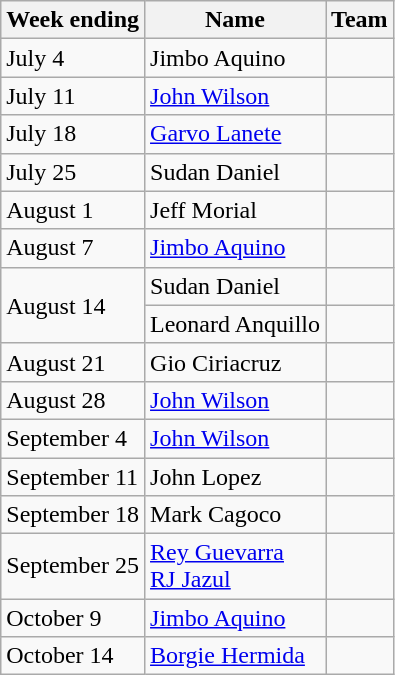<table class=wikitable>
<tr>
<th>Week ending</th>
<th>Name</th>
<th>Team</th>
</tr>
<tr>
<td>July 4</td>
<td> Jimbo Aquino</td>
<td></td>
</tr>
<tr>
<td>July 11</td>
<td> <a href='#'>John Wilson</a></td>
<td></td>
</tr>
<tr>
<td>July 18</td>
<td> <a href='#'>Garvo Lanete</a></td>
<td></td>
</tr>
<tr>
<td>July 25</td>
<td> Sudan Daniel</td>
<td></td>
</tr>
<tr>
<td>August 1</td>
<td> Jeff Morial</td>
<td></td>
</tr>
<tr>
<td>August 7</td>
<td> <a href='#'>Jimbo Aquino</a></td>
<td></td>
</tr>
<tr>
<td rowspan=2>August 14</td>
<td> Sudan Daniel</td>
<td></td>
</tr>
<tr>
<td> Leonard Anquillo</td>
<td></td>
</tr>
<tr>
<td>August 21</td>
<td> Gio Ciriacruz</td>
<td></td>
</tr>
<tr>
<td>August 28</td>
<td> <a href='#'>John Wilson</a></td>
<td></td>
</tr>
<tr>
<td>September 4</td>
<td> <a href='#'>John Wilson</a></td>
<td></td>
</tr>
<tr>
<td>September 11</td>
<td> John Lopez</td>
<td></td>
</tr>
<tr>
<td>September 18</td>
<td> Mark Cagoco</td>
<td></td>
</tr>
<tr>
<td>September 25</td>
<td> <a href='#'>Rey Guevarra</a><br> <a href='#'>RJ Jazul</a></td>
<td><br></td>
</tr>
<tr>
<td>October 9</td>
<td> <a href='#'>Jimbo Aquino</a></td>
<td></td>
</tr>
<tr>
<td>October 14</td>
<td> <a href='#'>Borgie Hermida</a></td>
<td></td>
</tr>
</table>
